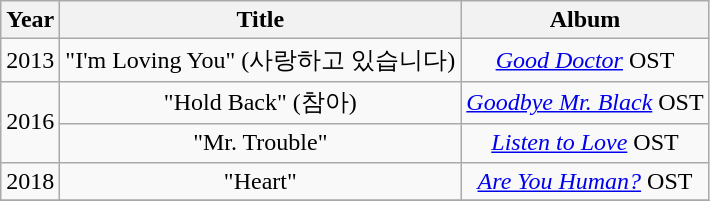<table class="wikitable" style="text-align: center;">
<tr>
<th>Year</th>
<th>Title</th>
<th>Album</th>
</tr>
<tr>
<td>2013</td>
<td>"I'm Loving You" (사랑하고 있습니다)</td>
<td><em><a href='#'>Good Doctor</a></em> OST</td>
</tr>
<tr>
<td rowspan="2">2016</td>
<td>"Hold Back" (참아)</td>
<td><em><a href='#'>Goodbye Mr. Black</a></em> OST</td>
</tr>
<tr>
<td>"Mr. Trouble"</td>
<td><em><a href='#'>Listen to Love</a></em> OST</td>
</tr>
<tr>
<td>2018</td>
<td>"Heart"</td>
<td><em><a href='#'>Are You Human?</a></em> OST</td>
</tr>
<tr>
</tr>
</table>
